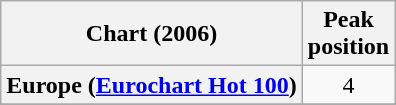<table class="wikitable sortable plainrowheaders" style="text-align:center">
<tr>
<th>Chart (2006)</th>
<th>Peak<br>position</th>
</tr>
<tr>
<th scope="row">Europe (<a href='#'>Eurochart Hot 100</a>)</th>
<td>4</td>
</tr>
<tr>
</tr>
<tr>
</tr>
<tr>
</tr>
</table>
